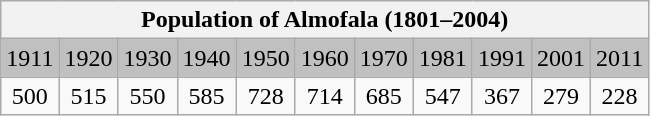<table class="wikitable">
<tr>
<th colspan="11">Population of Almofala (1801–2004)</th>
</tr>
<tr bgcolor="#C0C0C0">
<td align="center">1911</td>
<td align="center">1920</td>
<td align="center">1930</td>
<td align="center">1940</td>
<td align="center">1950</td>
<td align="center">1960</td>
<td align="center">1970</td>
<td align="center">1981</td>
<td align="center">1991</td>
<td align="center">2001</td>
<td align="center">2011</td>
</tr>
<tr>
<td align="center">500</td>
<td align="center">515</td>
<td align="center">550</td>
<td align="center">585</td>
<td align="center">728</td>
<td align="center">714</td>
<td align="center">685</td>
<td align="center">547</td>
<td align="center">367</td>
<td align="center">279</td>
<td align="center">228</td>
</tr>
</table>
